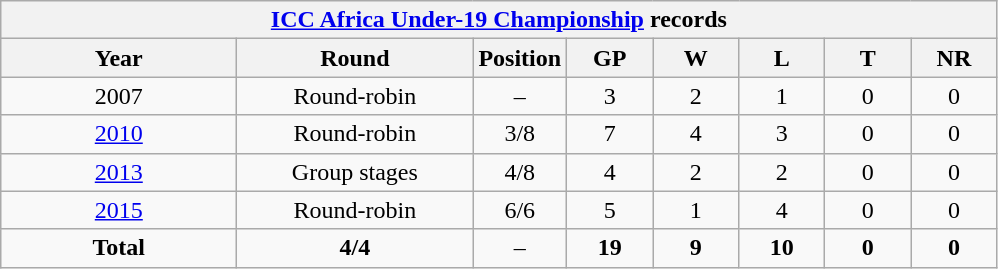<table class="wikitable" style="text-align: center; width=900px;">
<tr>
<th colspan=9><a href='#'>ICC Africa Under-19 Championship</a> records</th>
</tr>
<tr>
<th width=150>Year</th>
<th width=150>Round</th>
<th width=50>Position</th>
<th width=50>GP</th>
<th width=50>W</th>
<th width=50>L</th>
<th width=50>T</th>
<th width=50>NR</th>
</tr>
<tr>
<td> 2007</td>
<td>Round-robin</td>
<td>–</td>
<td>3</td>
<td>2</td>
<td>1</td>
<td>0</td>
<td>0</td>
</tr>
<tr>
<td> <a href='#'>2010</a></td>
<td>Round-robin</td>
<td>3/8</td>
<td>7</td>
<td>4</td>
<td>3</td>
<td>0</td>
<td>0</td>
</tr>
<tr>
<td> <a href='#'>2013</a></td>
<td>Group stages</td>
<td>4/8</td>
<td>4</td>
<td>2</td>
<td>2</td>
<td>0</td>
<td>0</td>
</tr>
<tr>
<td> <a href='#'>2015</a></td>
<td>Round-robin</td>
<td>6/6</td>
<td>5</td>
<td>1</td>
<td>4</td>
<td>0</td>
<td>0</td>
</tr>
<tr>
<td><strong>Total</strong></td>
<td><strong>4/4</strong></td>
<td>–</td>
<td><strong>19</strong></td>
<td><strong>9</strong></td>
<td><strong>10</strong></td>
<td><strong>0</strong></td>
<td><strong>0</strong></td>
</tr>
</table>
